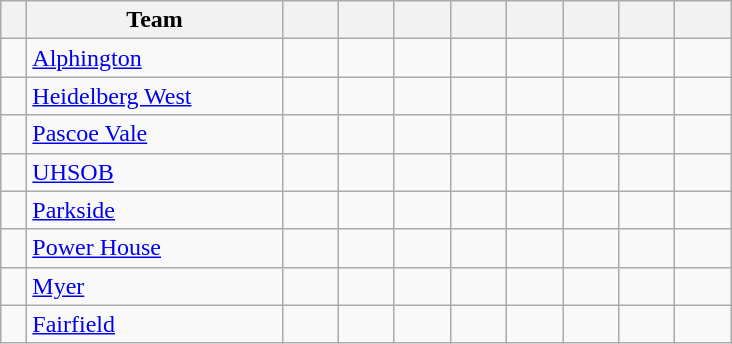<table class="wikitable" style="text-align:center; margin-bottom:0">
<tr>
<th style="width:10px"></th>
<th style="width:35%;">Team</th>
<th style="width:30px;"></th>
<th style="width:30px;"></th>
<th style="width:30px;"></th>
<th style="width:30px;"></th>
<th style="width:30px;"></th>
<th style="width:30px;"></th>
<th style="width:30px;"></th>
<th style="width:30px;"></th>
</tr>
<tr>
<td></td>
<td style="text-align:left;"><a href='#'>Alphington</a></td>
<td></td>
<td></td>
<td></td>
<td></td>
<td></td>
<td></td>
<td></td>
<td></td>
</tr>
<tr>
<td></td>
<td style="text-align:left;"><a href='#'>Heidelberg West</a></td>
<td></td>
<td></td>
<td></td>
<td></td>
<td></td>
<td></td>
<td></td>
<td></td>
</tr>
<tr>
<td></td>
<td style="text-align:left;"><a href='#'>Pascoe Vale</a></td>
<td></td>
<td></td>
<td></td>
<td></td>
<td></td>
<td></td>
<td></td>
<td></td>
</tr>
<tr>
<td></td>
<td style="text-align:left;"><a href='#'>UHSOB</a></td>
<td></td>
<td></td>
<td></td>
<td></td>
<td></td>
<td></td>
<td></td>
<td></td>
</tr>
<tr>
<td></td>
<td style="text-align:left;"><a href='#'>Parkside</a></td>
<td></td>
<td></td>
<td></td>
<td></td>
<td></td>
<td></td>
<td></td>
<td></td>
</tr>
<tr>
<td></td>
<td style="text-align:left;"><a href='#'>Power House</a></td>
<td></td>
<td></td>
<td></td>
<td></td>
<td></td>
<td></td>
<td></td>
<td></td>
</tr>
<tr>
<td></td>
<td style="text-align:left;"><a href='#'>Myer</a></td>
<td></td>
<td></td>
<td></td>
<td></td>
<td></td>
<td></td>
<td></td>
<td></td>
</tr>
<tr>
<td></td>
<td style="text-align:left;"><a href='#'>Fairfield</a></td>
<td></td>
<td></td>
<td></td>
<td></td>
<td></td>
<td></td>
<td></td>
<td></td>
</tr>
</table>
